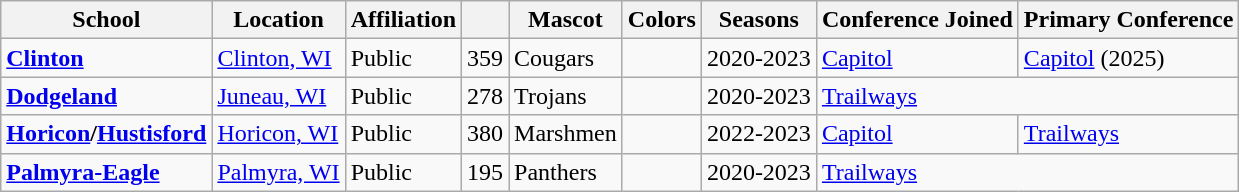<table class="wikitable sortable">
<tr>
<th>School</th>
<th>Location</th>
<th>Affiliation</th>
<th></th>
<th>Mascot</th>
<th>Colors</th>
<th>Seasons</th>
<th>Conference Joined</th>
<th>Primary Conference</th>
</tr>
<tr>
<td><a href='#'><strong>Clinton</strong></a></td>
<td><a href='#'>Clinton, WI</a></td>
<td>Public</td>
<td>359</td>
<td>Cougars</td>
<td> </td>
<td>2020-2023</td>
<td><a href='#'>Capitol</a></td>
<td><a href='#'>Capitol</a> (2025)</td>
</tr>
<tr>
<td><a href='#'><strong>Dodgeland</strong></a></td>
<td><a href='#'>Juneau, WI</a></td>
<td>Public</td>
<td>278</td>
<td>Trojans</td>
<td> </td>
<td>2020-2023</td>
<td colspan="2"><a href='#'>Trailways</a></td>
</tr>
<tr>
<td><strong><a href='#'>Horicon</a>/<a href='#'>Hustisford</a></strong></td>
<td><a href='#'>Horicon, WI</a></td>
<td>Public</td>
<td>380</td>
<td>Marshmen</td>
<td> </td>
<td>2022-2023</td>
<td><a href='#'>Capitol</a></td>
<td><a href='#'>Trailways</a></td>
</tr>
<tr>
<td><strong><a href='#'>Palmyra-Eagle</a></strong></td>
<td><a href='#'>Palmyra, WI</a></td>
<td>Public</td>
<td>195</td>
<td>Panthers</td>
<td> </td>
<td>2020-2023</td>
<td colspan="2"><a href='#'>Trailways</a></td>
</tr>
</table>
